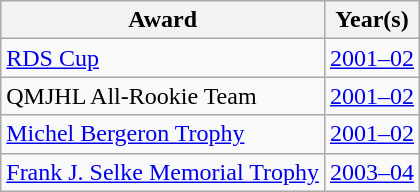<table class="wikitable">
<tr>
<th>Award</th>
<th>Year(s)</th>
</tr>
<tr>
<td><a href='#'>RDS Cup</a></td>
<td><a href='#'>2001–02</a></td>
</tr>
<tr>
<td>QMJHL All-Rookie Team</td>
<td><a href='#'>2001–02</a></td>
</tr>
<tr>
<td><a href='#'>Michel Bergeron Trophy</a></td>
<td><a href='#'>2001–02</a></td>
</tr>
<tr>
<td><a href='#'>Frank J. Selke Memorial Trophy</a></td>
<td><a href='#'>2003–04</a></td>
</tr>
</table>
